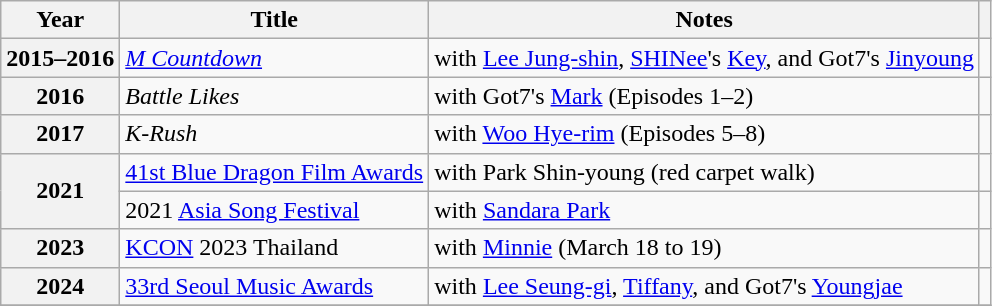<table class="wikitable sortable plainrowheaders">
<tr>
<th scope="col">Year</th>
<th scope="col">Title</th>
<th scope="col">Notes</th>
<th scope="col" class="unsortable"></th>
</tr>
<tr>
<th scope="row">2015–2016</th>
<td><em><a href='#'>M Countdown</a></em></td>
<td>with <a href='#'>Lee Jung-shin</a>, <a href='#'>SHINee</a>'s <a href='#'>Key</a>, and Got7's <a href='#'>Jinyoung</a></td>
<td></td>
</tr>
<tr>
<th scope="row">2016</th>
<td><em>Battle Likes</em></td>
<td>with Got7's <a href='#'>Mark</a> (Episodes 1–2)</td>
<td></td>
</tr>
<tr>
<th scope="row">2017</th>
<td><em>K-Rush</em></td>
<td>with <a href='#'>Woo Hye-rim</a> (Episodes 5–8)</td>
<td></td>
</tr>
<tr>
<th scope="row" rowspan="2">2021</th>
<td><a href='#'>41st Blue Dragon Film Awards</a></td>
<td>with Park Shin-young (red carpet walk)</td>
<td></td>
</tr>
<tr>
<td>2021 <a href='#'>Asia Song Festival</a></td>
<td>with <a href='#'>Sandara Park</a></td>
<td></td>
</tr>
<tr>
<th scope="row">2023</th>
<td><a href='#'>KCON</a> 2023 Thailand</td>
<td>with <a href='#'>Minnie</a> (March 18 to 19)</td>
<td></td>
</tr>
<tr>
<th scope="row">2024</th>
<td><a href='#'>33rd Seoul Music Awards</a></td>
<td>with <a href='#'>Lee Seung-gi</a>, <a href='#'>Tiffany</a>, and Got7's <a href='#'>Youngjae</a></td>
<td></td>
</tr>
<tr>
</tr>
</table>
